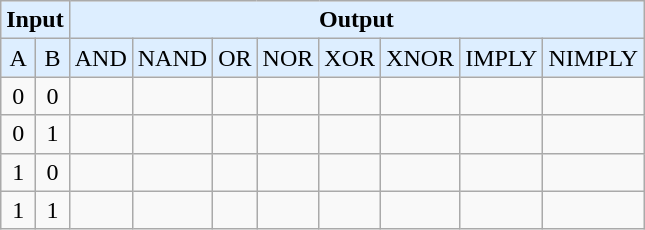<table class="wikitable" style="text-align:center;">
<tr style="background:#def;">
<td colspan=2><strong>Input</strong></td>
<td colspan=8><strong>Output</strong></td>
</tr>
<tr style="background:#def;">
<td>A</td>
<td>B</td>
<td>AND</td>
<td>NAND</td>
<td>OR</td>
<td>NOR</td>
<td>XOR</td>
<td>XNOR</td>
<td>IMPLY</td>
<td>NIMPLY</td>
</tr>
<tr>
<td>0</td>
<td>0</td>
<td></td>
<td></td>
<td></td>
<td></td>
<td></td>
<td></td>
<td></td>
<td></td>
</tr>
<tr>
<td>0</td>
<td>1</td>
<td></td>
<td></td>
<td></td>
<td></td>
<td></td>
<td></td>
<td></td>
<td></td>
</tr>
<tr>
<td>1</td>
<td>0</td>
<td></td>
<td></td>
<td></td>
<td></td>
<td></td>
<td></td>
<td></td>
<td></td>
</tr>
<tr>
<td>1</td>
<td>1</td>
<td></td>
<td></td>
<td></td>
<td></td>
<td></td>
<td></td>
<td></td>
<td></td>
</tr>
</table>
